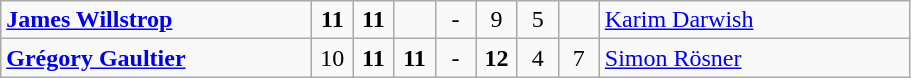<table class="wikitable">
<tr>
<td width=200> <strong><a href='#'>James Willstrop</a></strong></td>
<td style="width:20px; text-align:center;"><strong>11</strong></td>
<td style="width:20px; text-align:center;"><strong>11</strong></td>
<td style="width:20px; text-align:center;"></td>
<td style="width:20px; text-align:center;">-</td>
<td style="width:20px; text-align:center;">9</td>
<td style="width:20px; text-align:center;">5</td>
<td style="width:20px; text-align:center;"></td>
<td width=200> <a href='#'>Karim Darwish</a></td>
</tr>
<tr>
<td> <strong><a href='#'>Grégory Gaultier</a></strong></td>
<td style="text-align:center;">10</td>
<td style="text-align:center;"><strong>11</strong></td>
<td style="text-align:center;"><strong>11</strong></td>
<td style="text-align:center;">-</td>
<td style="text-align:center;"><strong>12</strong></td>
<td style="text-align:center;">4</td>
<td style="text-align:center;">7</td>
<td> <a href='#'>Simon Rösner</a></td>
</tr>
</table>
